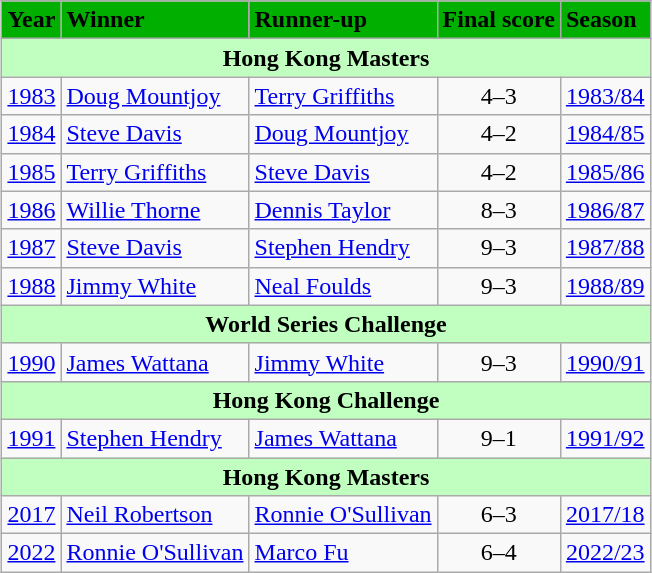<table class="wikitable" style="margin: auto">
<tr>
<th style="text-align: center; background-color: #00af00">Year</th>
<th style="text-align: left; background-color: #00af00">Winner</th>
<th style="text-align: left; background-color: #00af00">Runner-up</th>
<th style="text-align: left; background-color: #00af00">Final score</th>
<th style="text-align: left; background-color: #00af00">Season</th>
</tr>
<tr>
<th colspan=5 style="text-align: center; background-color: #c0ffc0">Hong Kong Masters</th>
</tr>
<tr>
<td><a href='#'>1983</a></td>
<td> <a href='#'>Doug Mountjoy</a></td>
<td> <a href='#'>Terry Griffiths</a></td>
<td style="text-align: center">4–3</td>
<td><a href='#'>1983/84</a></td>
</tr>
<tr>
<td><a href='#'>1984</a></td>
<td> <a href='#'>Steve Davis</a></td>
<td> <a href='#'>Doug Mountjoy</a></td>
<td style="text-align: center">4–2</td>
<td><a href='#'>1984/85</a></td>
</tr>
<tr>
<td><a href='#'>1985</a></td>
<td> <a href='#'>Terry Griffiths</a></td>
<td> <a href='#'>Steve Davis</a></td>
<td style="text-align: center">4–2</td>
<td><a href='#'>1985/86</a></td>
</tr>
<tr>
<td><a href='#'>1986</a></td>
<td> <a href='#'>Willie Thorne</a></td>
<td> <a href='#'>Dennis Taylor</a></td>
<td style="text-align: center">8–3</td>
<td><a href='#'>1986/87</a></td>
</tr>
<tr>
<td><a href='#'>1987</a></td>
<td> <a href='#'>Steve Davis</a></td>
<td> <a href='#'>Stephen Hendry</a></td>
<td style="text-align: center">9–3</td>
<td><a href='#'>1987/88</a></td>
</tr>
<tr>
<td><a href='#'>1988</a></td>
<td> <a href='#'>Jimmy White</a></td>
<td> <a href='#'>Neal Foulds</a></td>
<td style="text-align: center">9–3</td>
<td><a href='#'>1988/89</a></td>
</tr>
<tr>
<th colspan=5 style="text-align: center; background-color: #c0ffc0">World Series Challenge</th>
</tr>
<tr>
<td><a href='#'>1990</a></td>
<td> <a href='#'>James Wattana</a></td>
<td> <a href='#'>Jimmy White</a></td>
<td style="text-align: center">9–3</td>
<td><a href='#'>1990/91</a></td>
</tr>
<tr>
<th colspan=5 style="text-align: center; background-color: #c0ffc0">Hong Kong Challenge</th>
</tr>
<tr>
<td><a href='#'>1991</a></td>
<td> <a href='#'>Stephen Hendry</a></td>
<td> <a href='#'>James Wattana</a></td>
<td style="text-align: center">9–1</td>
<td><a href='#'>1991/92</a></td>
</tr>
<tr>
<th colspan=5 style="text-align: center; background-color: #c0ffc0">Hong Kong Masters</th>
</tr>
<tr>
<td><a href='#'>2017</a></td>
<td> <a href='#'>Neil Robertson</a></td>
<td> <a href='#'>Ronnie O'Sullivan</a></td>
<td style="text-align: center">6–3</td>
<td><a href='#'>2017/18</a></td>
</tr>
<tr>
<td><a href='#'>2022</a></td>
<td> <a href='#'>Ronnie O'Sullivan</a></td>
<td> <a href='#'>Marco Fu</a></td>
<td style="text-align: center">6–4</td>
<td><a href='#'>2022/23</a></td>
</tr>
</table>
